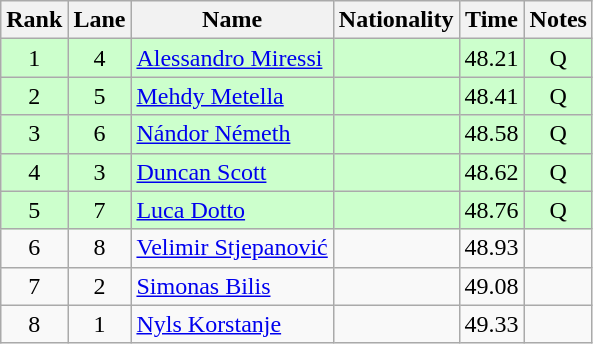<table class="wikitable sortable" style="text-align:center">
<tr>
<th>Rank</th>
<th>Lane</th>
<th>Name</th>
<th>Nationality</th>
<th>Time</th>
<th>Notes</th>
</tr>
<tr bgcolor=ccffcc>
<td>1</td>
<td>4</td>
<td align=left><a href='#'>Alessandro Miressi</a></td>
<td align=left></td>
<td>48.21</td>
<td>Q</td>
</tr>
<tr bgcolor=ccffcc>
<td>2</td>
<td>5</td>
<td align=left><a href='#'>Mehdy Metella</a></td>
<td align=left></td>
<td>48.41</td>
<td>Q</td>
</tr>
<tr bgcolor=ccffcc>
<td>3</td>
<td>6</td>
<td align=left><a href='#'>Nándor Németh</a></td>
<td align=left></td>
<td>48.58</td>
<td>Q</td>
</tr>
<tr bgcolor=ccffcc>
<td>4</td>
<td>3</td>
<td align=left><a href='#'>Duncan Scott</a></td>
<td align=left></td>
<td>48.62</td>
<td>Q</td>
</tr>
<tr bgcolor=ccffcc>
<td>5</td>
<td>7</td>
<td align=left><a href='#'>Luca Dotto</a></td>
<td align=left></td>
<td>48.76</td>
<td>Q</td>
</tr>
<tr>
<td>6</td>
<td>8</td>
<td align=left><a href='#'>Velimir Stjepanović</a></td>
<td align=left></td>
<td>48.93</td>
<td></td>
</tr>
<tr>
<td>7</td>
<td>2</td>
<td align=left><a href='#'>Simonas Bilis</a></td>
<td align=left></td>
<td>49.08</td>
<td></td>
</tr>
<tr>
<td>8</td>
<td>1</td>
<td align=left><a href='#'>Nyls Korstanje</a></td>
<td align=left></td>
<td>49.33</td>
<td></td>
</tr>
</table>
